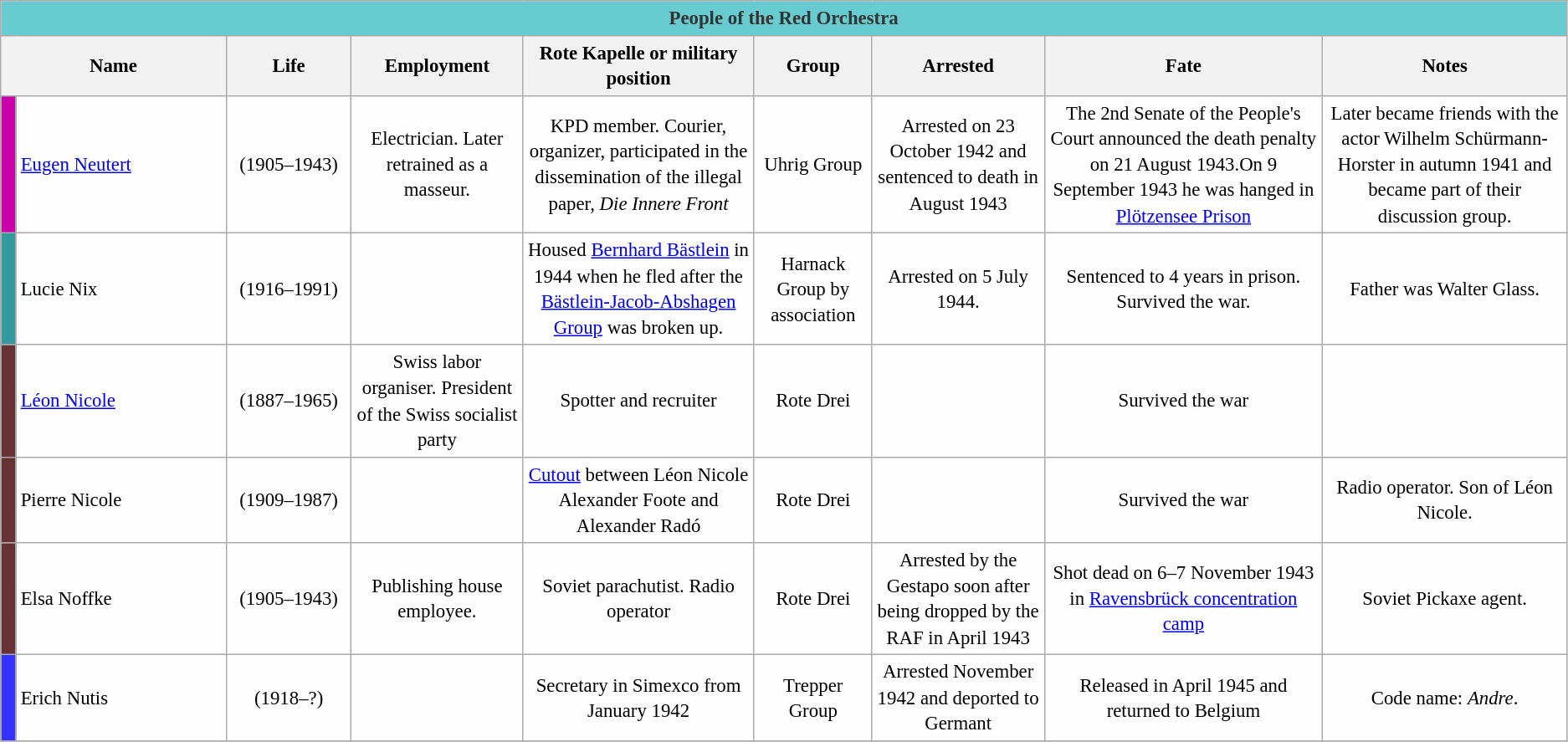<table class="wikitable sortable" style="table-layout:fixed;background-color:#FEFEFE;font-size:95%;padding:0.30em;line-height:1.35em;">
<tr>
<th colspan="9" style="text-align: center; background-color:#68cbd0; color:#333333;">People of the Red Orchestra</th>
</tr>
<tr>
<th scope="col"  colspan="2"  width=14.4%>Name</th>
<th scope="col"  width=8%>Life</th>
<th scope="col">Employment</th>
<th scope="col">Rote Kapelle or military position</th>
<th scope="col">Group</th>
<th scope="col">Arrested</th>
<th scope="col">Fate</th>
<th scope="col">Notes</th>
</tr>
<tr>
<td style="background-color:#cb01a9"></td>
<td><a href='#'>Eugen Neutert</a></td>
<td style="text-align: center;">(1905–1943)</td>
<td style="text-align: center;">Electrician. Later retrained as a masseur.</td>
<td style="text-align: center;">KPD member. Courier, organizer, participated in the dissemination of the illegal paper, <em>Die Innere Front</em></td>
<td style="text-align: center;">Uhrig Group</td>
<td style="text-align: center;">Arrested on 23 October 1942 and sentenced to death in August 1943</td>
<td style="text-align: center;">The 2nd Senate of the People's Court announced the death penalty on 21 August 1943.On 9 September 1943 he was hanged in <a href='#'>Plötzensee Prison</a></td>
<td style="text-align: center;">Later became friends with  the actor Wilhelm Schürmann-Horster in autumn 1941 and became part of their discussion group.</td>
</tr>
<tr>
<td style="background-color:#329a9d"></td>
<td>Lucie Nix</td>
<td style="text-align: center;">(1916–1991)</td>
<td style="text-align: center;"></td>
<td style="text-align: center;">Housed <a href='#'>Bernhard Bästlein</a> in 1944 when he fled after the <a href='#'>Bästlein-Jacob-Abshagen Group</a> was broken up.</td>
<td style="text-align: center;">Harnack Group by association</td>
<td style="text-align: center;">Arrested on 5 July 1944.</td>
<td style="text-align: center;">Sentenced to 4 years in prison. Survived the war.</td>
<td style="text-align: center;">Father was Walter Glass.</td>
</tr>
<tr>
<td style="background-color:#663234"></td>
<td><a href='#'>Léon Nicole</a></td>
<td style="text-align: center;">(1887–1965)</td>
<td style="text-align: center;">Swiss labor organiser. President of the Swiss socialist party</td>
<td style="text-align: center;">Spotter and recruiter</td>
<td style="text-align: center;">Rote Drei</td>
<td style="text-align: center;"></td>
<td style="text-align: center;">Survived the war</td>
<td style="text-align: center;"></td>
</tr>
<tr>
<td style="background-color:#663234"></td>
<td>Pierre Nicole</td>
<td style="text-align: center;">(1909–1987)</td>
<td style="text-align: center;"></td>
<td style="text-align: center;"><a href='#'>Cutout</a> between Léon Nicole Alexander Foote and Alexander Radó</td>
<td style="text-align: center;">Rote Drei</td>
<td style="text-align: center;"></td>
<td style="text-align: center;">Survived the war</td>
<td style="text-align: center;">Radio operator. Son of Léon Nicole.</td>
</tr>
<tr>
<td style="background-color:#663234"></td>
<td>Elsa Noffke</td>
<td style="text-align: center;">(1905–1943)</td>
<td style="text-align: center;">Publishing house employee.</td>
<td style="text-align: center;">Soviet parachutist. Radio operator</td>
<td style="text-align: center;">Rote Drei</td>
<td style="text-align: center;">Arrested by the Gestapo soon after being dropped by the RAF in April 1943</td>
<td style="text-align: center;">Shot dead on 6–7 November 1943 in <a href='#'>Ravensbrück concentration camp</a></td>
<td style="text-align: center;">Soviet Pickaxe agent.</td>
</tr>
<tr>
<td style="background-color:#3531ff"></td>
<td>Erich Nutis</td>
<td style="text-align: center;">(1918–?)</td>
<td style="text-align: center;"></td>
<td style="text-align: center;">Secretary in Simexco from January 1942</td>
<td style="text-align: center;">Trepper Group</td>
<td style="text-align: center;">Arrested November 1942 and deported to Germant</td>
<td style="text-align: center;">Released in April 1945 and returned to Belgium</td>
<td style="text-align: center;">Code name: <em>Andre</em>.</td>
</tr>
<tr>
</tr>
</table>
